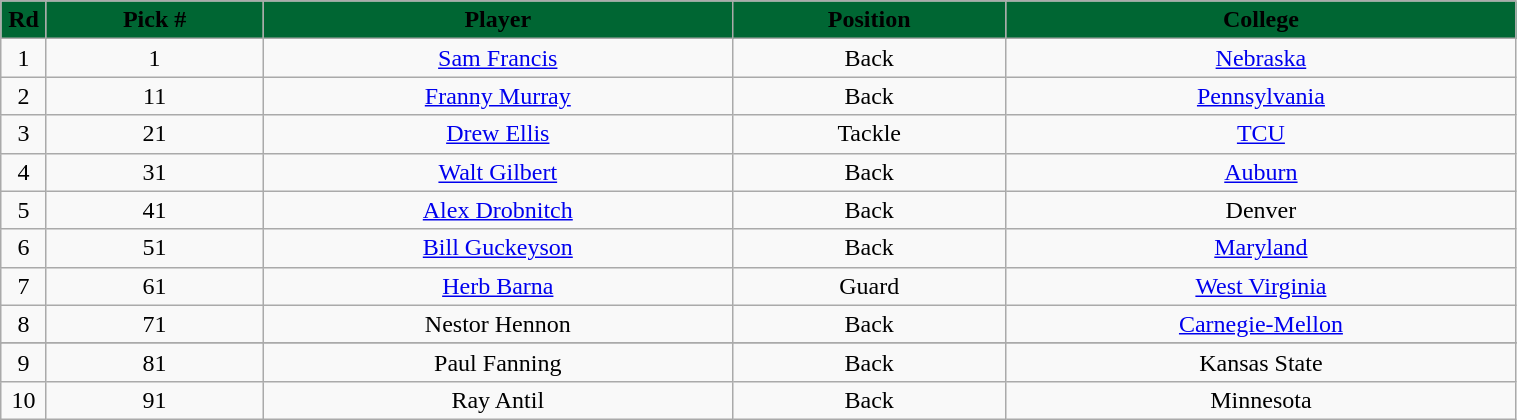<table class="wikitable sortable sortable" style="width: 80%">
<tr>
<th width=3% style="background:#006633;"><span>Rd </span></th>
<th !width=1% style="background:#006633;"><span>Pick # </span></th>
<th !width=15% style="background:#006633;"><span>Player </span></th>
<th !width=7% style="background:#006633;"><span>Position</span></th>
<th style="background:#006633;"><span>College </span></th>
</tr>
<tr align="center" bgcolor="">
<td>1</td>
<td>1</td>
<td><a href='#'>Sam Francis</a></td>
<td>Back</td>
<td><a href='#'>Nebraska</a></td>
</tr>
<tr align="center">
<td>2</td>
<td>11</td>
<td><a href='#'>Franny Murray</a></td>
<td>Back</td>
<td><a href='#'>Pennsylvania</a></td>
</tr>
<tr align="center">
<td>3</td>
<td>21</td>
<td><a href='#'>Drew Ellis</a></td>
<td>Tackle</td>
<td><a href='#'>TCU</a></td>
</tr>
<tr align="center">
<td>4</td>
<td>31</td>
<td><a href='#'>Walt Gilbert</a></td>
<td>Back</td>
<td><a href='#'>Auburn</a></td>
</tr>
<tr align="center">
<td>5</td>
<td>41</td>
<td><a href='#'>Alex Drobnitch</a></td>
<td>Back</td>
<td>Denver</td>
</tr>
<tr align="center">
<td>6</td>
<td>51</td>
<td><a href='#'>Bill Guckeyson</a></td>
<td>Back</td>
<td><a href='#'>Maryland</a></td>
</tr>
<tr align="center">
<td>7</td>
<td>61</td>
<td><a href='#'>Herb Barna</a></td>
<td>Guard</td>
<td><a href='#'>West Virginia</a></td>
</tr>
<tr align="center">
<td>8</td>
<td>71</td>
<td>Nestor Hennon</td>
<td>Back</td>
<td><a href='#'>Carnegie-Mellon</a></td>
</tr>
<tr>
</tr>
<tr align="center">
<td>9</td>
<td>81</td>
<td>Paul Fanning</td>
<td>Back</td>
<td>Kansas State</td>
</tr>
<tr align="center">
<td>10</td>
<td>91</td>
<td>Ray Antil</td>
<td>Back</td>
<td>Minnesota</td>
</tr>
</table>
